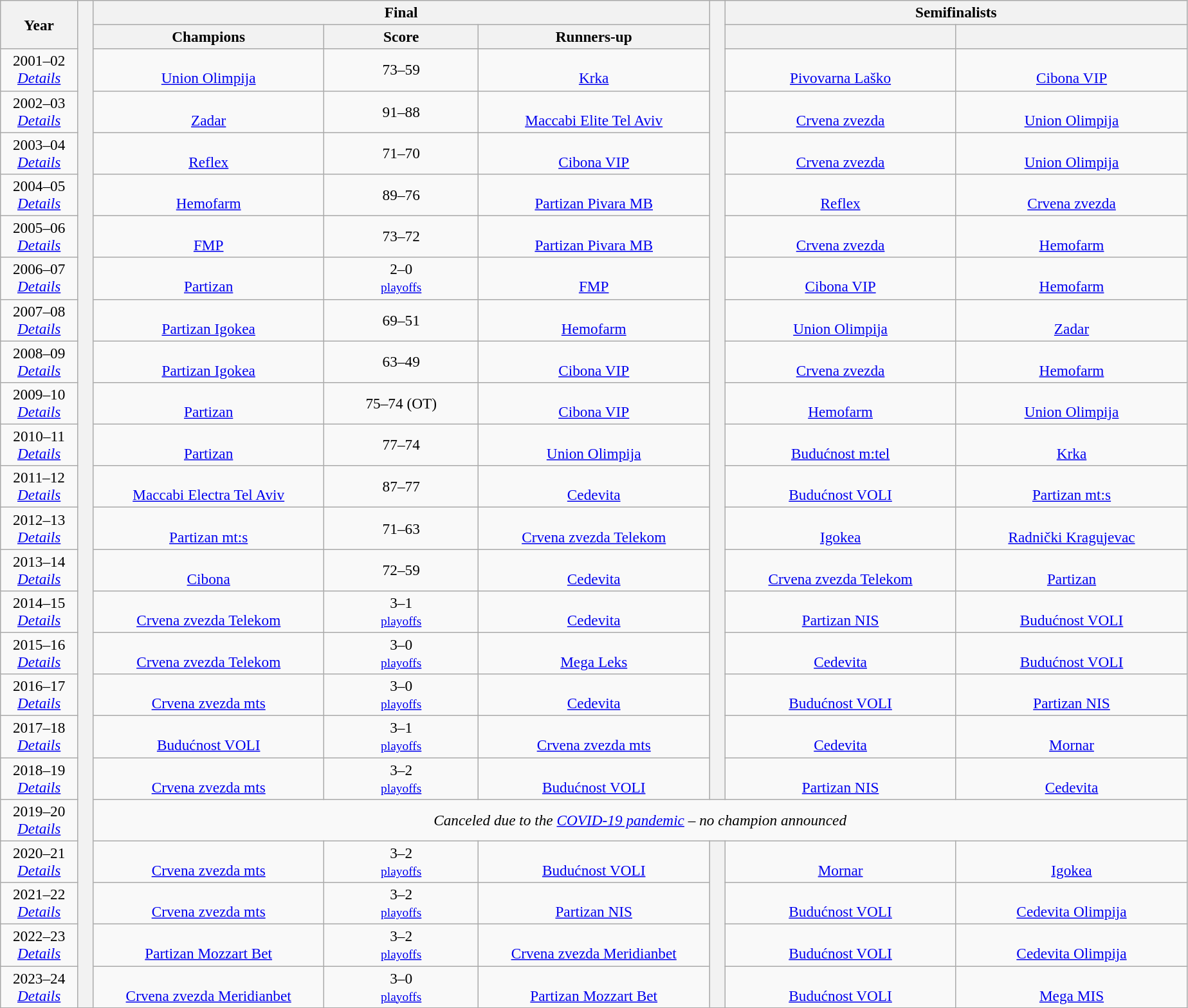<table class="wikitable" style="font-size: 97%; text-align: center;">
<tr>
<th rowspan="2" style="width:5%;">Year</th>
<th style="width:1%;" rowspan="25"></th>
<th colspan=3>Final</th>
<th style="width:1%;" rowspan="20"></th>
<th colspan=2>Semifinalists</th>
</tr>
<tr>
<th width=15%>Champions</th>
<th width=10%>Score</th>
<th width=15%>Runners-up</th>
<th width=15%></th>
<th width=15%></th>
</tr>
<tr>
<td>2001–02<br><em><a href='#'>Details</a></em></td>
<td><br> <a href='#'>Union Olimpija</a></td>
<td>73–59</td>
<td><br> <a href='#'>Krka</a></td>
<td><br> <a href='#'>Pivovarna Laško</a></td>
<td><br> <a href='#'>Cibona VIP</a></td>
</tr>
<tr>
<td>2002–03<br><em><a href='#'>Details</a></em></td>
<td><br> <a href='#'>Zadar</a></td>
<td>91–88</td>
<td><br> <a href='#'>Maccabi Elite Tel Aviv</a></td>
<td><br> <a href='#'>Crvena zvezda</a></td>
<td><br> <a href='#'>Union Olimpija</a></td>
</tr>
<tr>
<td>2003–04<br><em><a href='#'>Details</a></em></td>
<td><br> <a href='#'>Reflex</a></td>
<td>71–70</td>
<td><br> <a href='#'>Cibona VIP</a></td>
<td><br> <a href='#'>Crvena zvezda</a></td>
<td><br> <a href='#'>Union Olimpija</a></td>
</tr>
<tr>
<td>2004–05<br><em><a href='#'>Details</a></em></td>
<td><br> <a href='#'>Hemofarm</a></td>
<td>89–76</td>
<td><br> <a href='#'>Partizan Pivara MB</a></td>
<td><br> <a href='#'>Reflex</a></td>
<td><br> <a href='#'>Crvena zvezda</a></td>
</tr>
<tr>
<td>2005–06<br><em><a href='#'>Details</a></em></td>
<td><br> <a href='#'>FMP</a></td>
<td>73–72</td>
<td><br> <a href='#'>Partizan Pivara MB</a></td>
<td><br> <a href='#'>Crvena zvezda</a></td>
<td><br> <a href='#'>Hemofarm</a></td>
</tr>
<tr>
<td>2006–07<br><em><a href='#'>Details</a></em></td>
<td><br> <a href='#'>Partizan</a></td>
<td>2–0<br> <small><a href='#'>playoffs</a></small></td>
<td><br> <a href='#'>FMP</a></td>
<td><br> <a href='#'>Cibona VIP</a></td>
<td><br> <a href='#'>Hemofarm</a></td>
</tr>
<tr>
<td>2007–08<br><em><a href='#'>Details</a></em></td>
<td><br> <a href='#'>Partizan Igokea</a></td>
<td>69–51</td>
<td><br> <a href='#'>Hemofarm</a></td>
<td><br> <a href='#'>Union Olimpija</a></td>
<td><br> <a href='#'>Zadar</a></td>
</tr>
<tr>
<td>2008–09<br><em><a href='#'>Details</a></em></td>
<td><br> <a href='#'>Partizan Igokea</a></td>
<td>63–49</td>
<td><br> <a href='#'>Cibona VIP</a></td>
<td><br> <a href='#'>Crvena zvezda</a></td>
<td><br> <a href='#'>Hemofarm</a></td>
</tr>
<tr>
<td>2009–10<br><em><a href='#'>Details</a></em></td>
<td><br> <a href='#'>Partizan</a></td>
<td>75–74 (OT)</td>
<td><br> <a href='#'>Cibona VIP</a></td>
<td><br> <a href='#'>Hemofarm</a></td>
<td><br> <a href='#'>Union Olimpija</a></td>
</tr>
<tr>
<td>2010–11<br><em><a href='#'>Details</a></em></td>
<td><br> <a href='#'>Partizan</a></td>
<td>77–74</td>
<td><br> <a href='#'>Union Olimpija</a></td>
<td><br> <a href='#'>Budućnost m:tel</a></td>
<td><br> <a href='#'>Krka</a></td>
</tr>
<tr>
<td>2011–12<br><em><a href='#'>Details</a></em></td>
<td><br> <a href='#'>Maccabi Electra Tel Aviv</a></td>
<td>87–77</td>
<td><br> <a href='#'>Cedevita</a></td>
<td><br> <a href='#'>Budućnost VOLI</a></td>
<td><br> <a href='#'>Partizan mt:s</a></td>
</tr>
<tr>
<td>2012–13<br><em><a href='#'>Details</a></em></td>
<td><br> <a href='#'>Partizan mt:s</a></td>
<td>71–63</td>
<td><br> <a href='#'>Crvena zvezda Telekom</a></td>
<td><br> <a href='#'>Igokea</a></td>
<td><br> <a href='#'>Radnički Kragujevac</a></td>
</tr>
<tr>
<td>2013–14<br><em><a href='#'>Details</a></em></td>
<td><br> <a href='#'>Cibona</a></td>
<td>72–59</td>
<td><br> <a href='#'>Cedevita</a></td>
<td><br> <a href='#'>Crvena zvezda Telekom</a></td>
<td><br> <a href='#'>Partizan</a></td>
</tr>
<tr>
<td>2014–15<br><em><a href='#'>Details</a></em></td>
<td><br> <a href='#'>Crvena zvezda Telekom</a></td>
<td>3–1<br> <small><a href='#'>playoffs</a></small></td>
<td><br> <a href='#'>Cedevita</a></td>
<td><br> <a href='#'>Partizan NIS</a></td>
<td><br> <a href='#'>Budućnost VOLI</a></td>
</tr>
<tr>
<td>2015–16<br><em><a href='#'>Details</a></em></td>
<td><br> <a href='#'>Crvena zvezda Telekom</a></td>
<td>3–0<br> <small><a href='#'>playoffs</a></small></td>
<td><br> <a href='#'>Mega Leks</a></td>
<td><br> <a href='#'>Cedevita</a></td>
<td><br> <a href='#'>Budućnost VOLI</a></td>
</tr>
<tr>
<td>2016–17<br><em><a href='#'>Details</a></em></td>
<td><br> <a href='#'>Crvena zvezda mts</a></td>
<td>3–0<br> <small><a href='#'>playoffs</a></small></td>
<td><br> <a href='#'>Cedevita</a></td>
<td><br> <a href='#'>Budućnost VOLI</a></td>
<td><br> <a href='#'>Partizan NIS</a></td>
</tr>
<tr>
<td>2017–18<br><em><a href='#'>Details</a></em></td>
<td><br> <a href='#'>Budućnost VOLI</a></td>
<td>3–1<br><small><a href='#'>playoffs</a></small></td>
<td><br> <a href='#'>Crvena zvezda mts</a></td>
<td><br> <a href='#'>Cedevita</a></td>
<td><br> <a href='#'>Mornar</a></td>
</tr>
<tr>
<td>2018–19<br><em><a href='#'>Details</a></em></td>
<td><br> <a href='#'>Crvena zvezda mts</a></td>
<td>3–2<br><small><a href='#'>playoffs</a></small></td>
<td><br> <a href='#'>Budućnost VOLI</a></td>
<td><br> <a href='#'>Partizan NIS</a></td>
<td><br> <a href='#'>Cedevita</a></td>
</tr>
<tr>
<td>2019–20<br><em><a href='#'>Details</a></em></td>
<td colspan=6><em>Canceled due to the <a href='#'>COVID-19 pandemic</a> – no champion announced</em></td>
</tr>
<tr>
<td>2020–21<br><em><a href='#'>Details</a></em></td>
<td><br> <a href='#'>Crvena zvezda mts</a></td>
<td>3–2<br><small><a href='#'>playoffs</a></small></td>
<td><br> <a href='#'>Budućnost VOLI</a></td>
<th style="width:1%;" rowspan="4"></th>
<td><br> <a href='#'>Mornar</a></td>
<td><br> <a href='#'>Igokea</a></td>
</tr>
<tr>
<td>2021–22<br><em><a href='#'>Details</a></em></td>
<td><br> <a href='#'>Crvena zvezda mts</a></td>
<td>3–2<br><small><a href='#'>playoffs</a></small></td>
<td><br> <a href='#'>Partizan NIS</a></td>
<td><br> <a href='#'>Budućnost VOLI</a></td>
<td><br> <a href='#'>Cedevita Olimpija</a></td>
</tr>
<tr>
<td>2022–23<br><em><a href='#'>Details</a></em></td>
<td><br> <a href='#'>Partizan Mozzart Bet</a></td>
<td>3–2<br><small><a href='#'>playoffs</a></small></td>
<td><br> <a href='#'>Crvena zvezda Meridianbet</a></td>
<td><br> <a href='#'>Budućnost VOLI</a></td>
<td><br> <a href='#'>Cedevita Olimpija</a></td>
</tr>
<tr>
<td>2023–24<br><em><a href='#'>Details</a></em></td>
<td><br>  <a href='#'>Crvena zvezda Meridianbet</a></td>
<td>3–0<br><small><a href='#'>playoffs</a></small></td>
<td><br> <a href='#'>Partizan Mozzart Bet</a></td>
<td><br> <a href='#'>Budućnost VOLI</a></td>
<td><br> <a href='#'>Mega MIS</a></td>
</tr>
</table>
